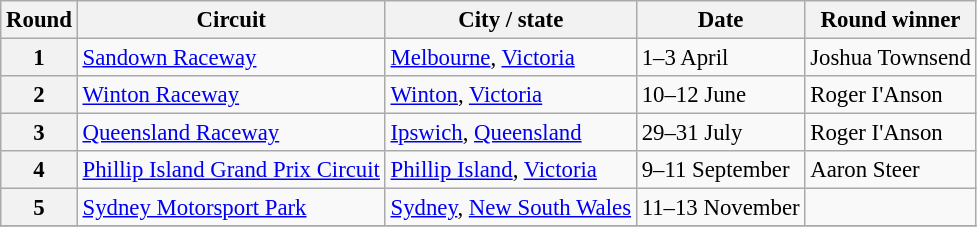<table class="wikitable" style="font-size: 95%">
<tr>
<th>Round</th>
<th>Circuit</th>
<th>City / state</th>
<th>Date</th>
<th>Round winner</th>
</tr>
<tr>
<th>1</th>
<td> <a href='#'>Sandown Raceway</a></td>
<td><a href='#'>Melbourne</a>, <a href='#'>Victoria</a></td>
<td>1–3 April</td>
<td> Joshua Townsend</td>
</tr>
<tr>
<th>2</th>
<td> <a href='#'>Winton Raceway</a></td>
<td><a href='#'>Winton</a>, <a href='#'>Victoria</a></td>
<td>10–12 June</td>
<td> Roger I'Anson</td>
</tr>
<tr>
<th>3</th>
<td> <a href='#'>Queensland Raceway</a></td>
<td><a href='#'>Ipswich</a>, <a href='#'>Queensland</a></td>
<td>29–31 July</td>
<td> Roger I'Anson</td>
</tr>
<tr>
<th>4</th>
<td> <a href='#'>Phillip Island Grand Prix Circuit</a></td>
<td><a href='#'>Phillip Island</a>, <a href='#'>Victoria</a></td>
<td>9–11 September</td>
<td> Aaron Steer</td>
</tr>
<tr>
<th>5</th>
<td> <a href='#'>Sydney Motorsport Park</a></td>
<td><a href='#'>Sydney</a>, <a href='#'>New South Wales</a></td>
<td>11–13 November</td>
<td></td>
</tr>
<tr>
</tr>
</table>
